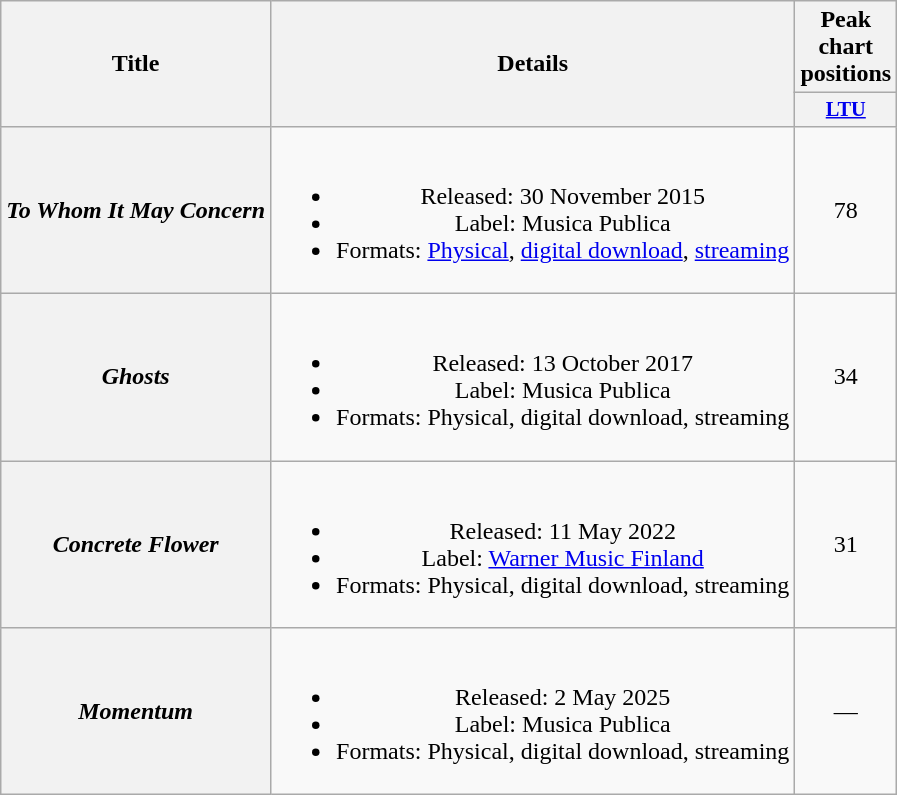<table class="wikitable plainrowheaders" style="text-align:center;">
<tr>
<th scope="col" rowspan="2">Title</th>
<th scope="col" rowspan="2">Details</th>
<th scope="col" colspan="1">Peak chart positions</th>
</tr>
<tr>
<th scope="col" style="width:3em;font-size:85%;"><a href='#'>LTU</a><br></th>
</tr>
<tr>
<th scope="row"><em>To Whom It May Concern</em></th>
<td><br><ul><li>Released: 30 November 2015</li><li>Label: Musica Publica</li><li>Formats: <a href='#'>Physical</a>, <a href='#'>digital download</a>, <a href='#'>streaming</a></li></ul></td>
<td>78</td>
</tr>
<tr>
<th scope="row"><em>Ghosts</em></th>
<td><br><ul><li>Released: 13 October 2017</li><li>Label: Musica Publica</li><li>Formats: Physical, digital download, streaming</li></ul></td>
<td>34</td>
</tr>
<tr>
<th scope="row"><em>Concrete Flower</em></th>
<td><br><ul><li>Released: 11 May 2022</li><li>Label: <a href='#'>Warner Music Finland</a></li><li>Formats: Physical, digital download, streaming</li></ul></td>
<td>31</td>
</tr>
<tr>
<th scope="row"><em>Momentum</em></th>
<td><br><ul><li>Released: 2 May 2025</li><li>Label: Musica Publica</li><li>Formats: Physical, digital download, streaming</li></ul></td>
<td>—</td>
</tr>
</table>
